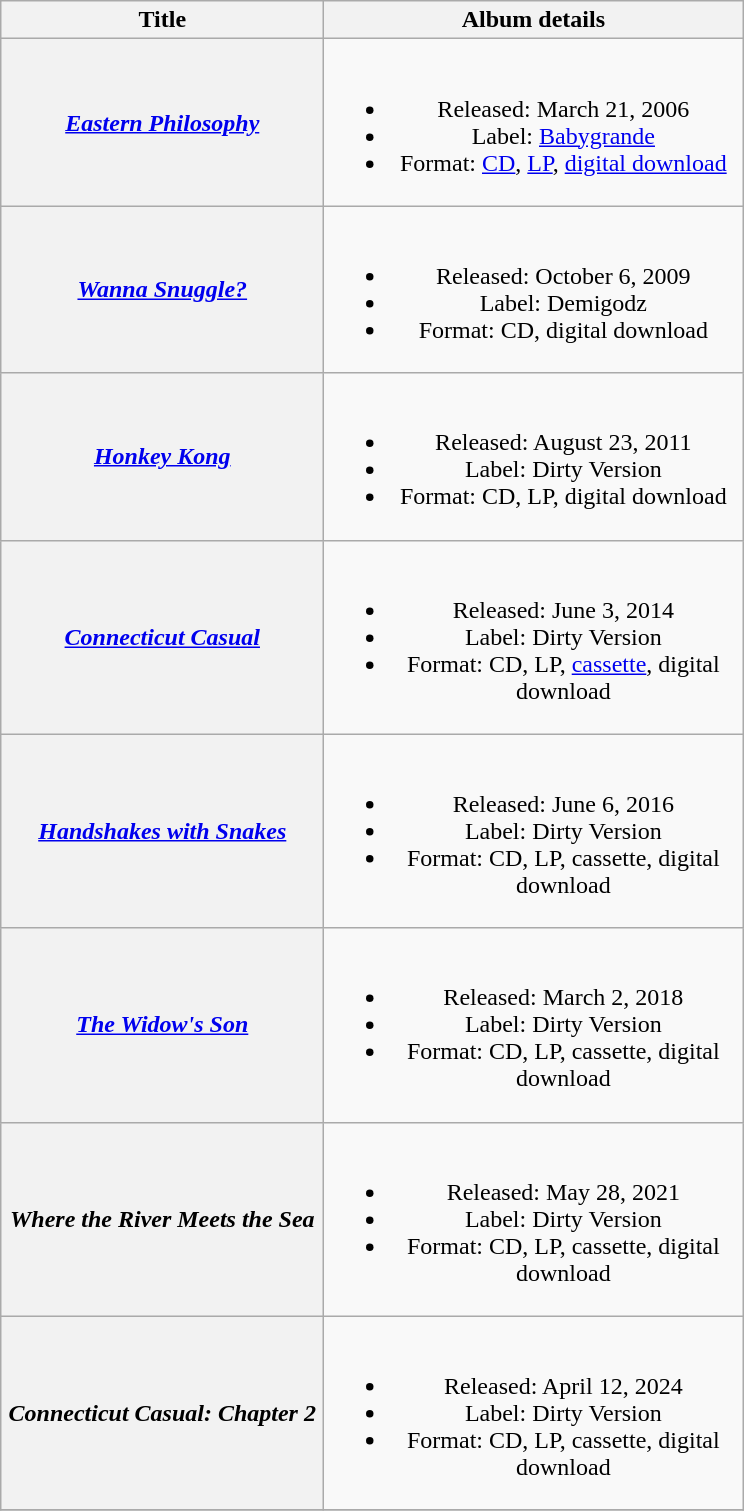<table class="wikitable plainrowheaders" style="text-align:center;">
<tr>
<th scope="col" rowspan="1" style="width:13em;">Title</th>
<th scope="col" rowspan="1" style="width:17em;">Album details</th>
</tr>
<tr>
<th scope="row"><em><a href='#'>Eastern Philosophy</a></em></th>
<td><br><ul><li>Released: March 21, 2006</li><li>Label: <a href='#'>Babygrande</a></li><li>Format: <a href='#'>CD</a>, <a href='#'>LP</a>, <a href='#'>digital download</a></li></ul></td>
</tr>
<tr>
<th scope="row"><em><a href='#'>Wanna Snuggle?</a></em></th>
<td><br><ul><li>Released: October 6, 2009</li><li>Label: Demigodz</li><li>Format: CD, digital download</li></ul></td>
</tr>
<tr>
<th scope="row"><em><a href='#'>Honkey Kong</a></em></th>
<td><br><ul><li>Released: August 23, 2011</li><li>Label: Dirty Version</li><li>Format: CD, LP, digital download</li></ul></td>
</tr>
<tr>
<th scope="row"><em><a href='#'>Connecticut Casual</a></em></th>
<td><br><ul><li>Released: June 3, 2014</li><li>Label: Dirty Version</li><li>Format: CD, LP, <a href='#'>cassette</a>, digital download</li></ul></td>
</tr>
<tr>
<th scope="row"><em><a href='#'>Handshakes with Snakes</a></em></th>
<td><br><ul><li>Released: June 6, 2016</li><li>Label: Dirty Version</li><li>Format: CD, LP, cassette, digital download</li></ul></td>
</tr>
<tr>
<th scope="row"><em><a href='#'>The Widow's Son</a></em></th>
<td><br><ul><li>Released: March 2, 2018</li><li>Label: Dirty Version</li><li>Format: CD, LP, cassette, digital download</li></ul></td>
</tr>
<tr>
<th scope="row"><em>Where the River Meets the Sea</em></th>
<td><br><ul><li>Released: May 28, 2021</li><li>Label: Dirty Version</li><li>Format: CD, LP, cassette, digital download</li></ul></td>
</tr>
<tr>
<th scope="row"><em>Connecticut Casual: Chapter 2</em></th>
<td><br><ul><li>Released: April 12, 2024</li><li>Label: Dirty Version</li><li>Format: CD, LP, cassette, digital download</li></ul></td>
</tr>
<tr>
</tr>
</table>
